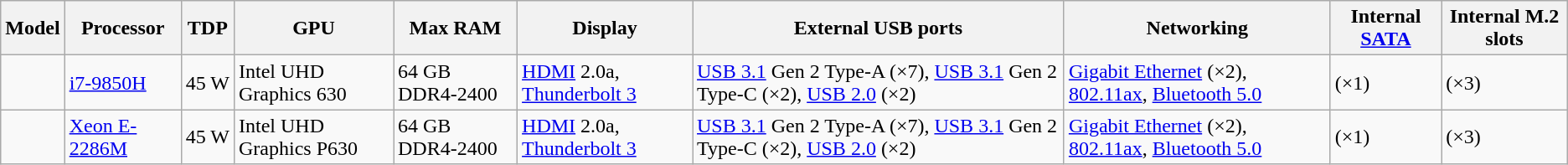<table class="wikitable">
<tr>
<th>Model</th>
<th>Processor</th>
<th>TDP</th>
<th>GPU</th>
<th>Max RAM</th>
<th>Display</th>
<th>External USB ports</th>
<th>Networking</th>
<th>Internal <a href='#'>SATA</a></th>
<th>Internal M.2 slots</th>
</tr>
<tr>
<td></td>
<td><a href='#'>i7-9850H</a></td>
<td>45 W</td>
<td>Intel UHD Graphics 630</td>
<td>64 GB DDR4-2400</td>
<td><a href='#'>HDMI</a> 2.0a, <a href='#'>Thunderbolt 3</a></td>
<td><a href='#'>USB 3.1</a> Gen 2 Type-A (×7), <a href='#'>USB 3.1</a> Gen 2 Type-C (×2), <a href='#'>USB 2.0</a> (×2)</td>
<td><a href='#'>Gigabit Ethernet</a> (×2), <a href='#'>802.11ax</a>, <a href='#'>Bluetooth 5.0</a></td>
<td> (×1)</td>
<td> (×3)</td>
</tr>
<tr>
<td></td>
<td><a href='#'>Xeon E-2286M</a></td>
<td>45 W</td>
<td>Intel UHD Graphics P630</td>
<td>64 GB DDR4-2400</td>
<td><a href='#'>HDMI</a> 2.0a, <a href='#'>Thunderbolt 3</a></td>
<td><a href='#'>USB 3.1</a> Gen 2 Type-A (×7), <a href='#'>USB 3.1</a> Gen 2 Type-C (×2), <a href='#'>USB 2.0</a> (×2)</td>
<td><a href='#'>Gigabit Ethernet</a> (×2), <a href='#'>802.11ax</a>, <a href='#'>Bluetooth 5.0</a></td>
<td> (×1)</td>
<td> (×3)</td>
</tr>
</table>
